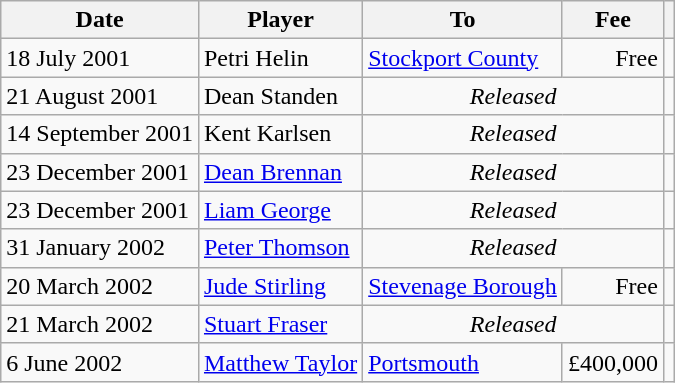<table class="wikitable">
<tr>
<th>Date</th>
<th>Player</th>
<th>To</th>
<th>Fee</th>
<th></th>
</tr>
<tr>
<td>18 July 2001</td>
<td> Petri Helin</td>
<td><a href='#'>Stockport County</a></td>
<td align="right">Free</td>
<td align="center"></td>
</tr>
<tr>
<td>21 August 2001</td>
<td> Dean Standen</td>
<td align="center" colspan=2><em>Released</em></td>
<td align="center"></td>
</tr>
<tr>
<td>14 September 2001</td>
<td> Kent Karlsen</td>
<td align="center" colspan=2><em>Released</em></td>
<td align="center"></td>
</tr>
<tr>
<td>23 December 2001</td>
<td> <a href='#'>Dean Brennan</a></td>
<td align="center" colspan=2><em>Released</em></td>
<td align="center"></td>
</tr>
<tr>
<td>23 December 2001</td>
<td> <a href='#'>Liam George</a></td>
<td align="center" colspan=2><em>Released</em></td>
<td align="center"></td>
</tr>
<tr>
<td>31 January 2002</td>
<td> <a href='#'>Peter Thomson</a></td>
<td align="center" colspan=2><em>Released</em></td>
<td align="center"></td>
</tr>
<tr>
<td>20 March 2002</td>
<td> <a href='#'>Jude Stirling</a></td>
<td><a href='#'>Stevenage Borough</a></td>
<td align="right">Free</td>
<td align="center"></td>
</tr>
<tr>
<td>21 March 2002</td>
<td> <a href='#'>Stuart Fraser</a></td>
<td align="center" colspan=2><em>Released</em></td>
<td align="center"></td>
</tr>
<tr>
<td>6 June 2002</td>
<td> <a href='#'>Matthew Taylor</a></td>
<td><a href='#'>Portsmouth</a></td>
<td align="right">£400,000</td>
<td align="center"></td>
</tr>
</table>
